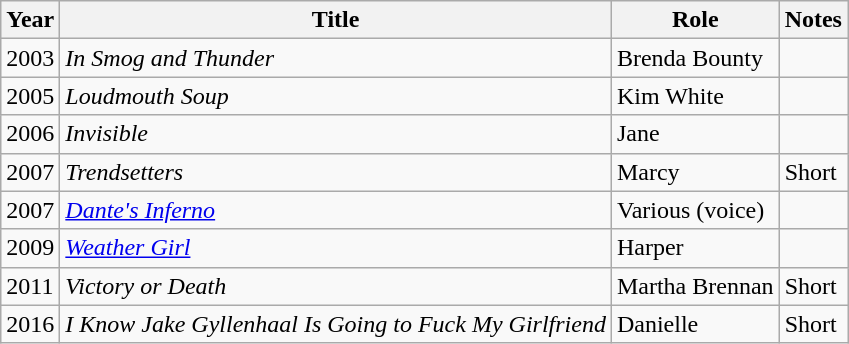<table class="wikitable sortable">
<tr>
<th>Year</th>
<th>Title</th>
<th>Role</th>
<th class="unsortable">Notes</th>
</tr>
<tr>
<td>2003</td>
<td><em>In Smog and Thunder</em></td>
<td>Brenda Bounty</td>
<td></td>
</tr>
<tr>
<td>2005</td>
<td><em>Loudmouth Soup</em></td>
<td>Kim White</td>
<td></td>
</tr>
<tr>
<td>2006</td>
<td><em>Invisible</em></td>
<td>Jane</td>
<td></td>
</tr>
<tr>
<td>2007</td>
<td><em>Trendsetters</em></td>
<td>Marcy</td>
<td>Short</td>
</tr>
<tr>
<td>2007</td>
<td><em><a href='#'>Dante's Inferno</a></em></td>
<td>Various (voice)</td>
<td></td>
</tr>
<tr>
<td>2009</td>
<td><em><a href='#'>Weather Girl</a></em></td>
<td>Harper</td>
<td></td>
</tr>
<tr>
<td>2011</td>
<td><em>Victory or Death</em></td>
<td>Martha Brennan</td>
<td>Short</td>
</tr>
<tr>
<td>2016</td>
<td><em>I Know Jake Gyllenhaal Is Going to Fuck My Girlfriend</em></td>
<td>Danielle</td>
<td>Short</td>
</tr>
</table>
